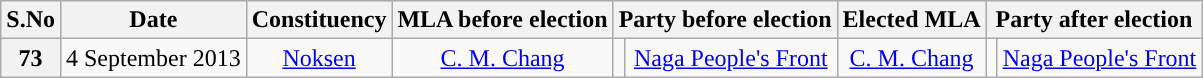<table class="wikitable sortable" style="text-align:center;">
<tr>
<th>S.No</th>
<th>Date</th>
<th>Constituency</th>
<th>MLA before election</th>
<th colspan="2">Party before election</th>
<th>Elected MLA</th>
<th colspan="2">Party after election</th>
</tr>
<tr>
<th>73</th>
<td>4 September 2013</td>
<td><a href='#'>Noksen</a></td>
<td><a href='#'>C. M. Chang</a></td>
<td></td>
<td><a href='#'>Naga People's Front</a></td>
<td><a href='#'>C. M. Chang</a></td>
<td></td>
<td><a href='#'>Naga People's Front</a></td>
</tr>
</table>
